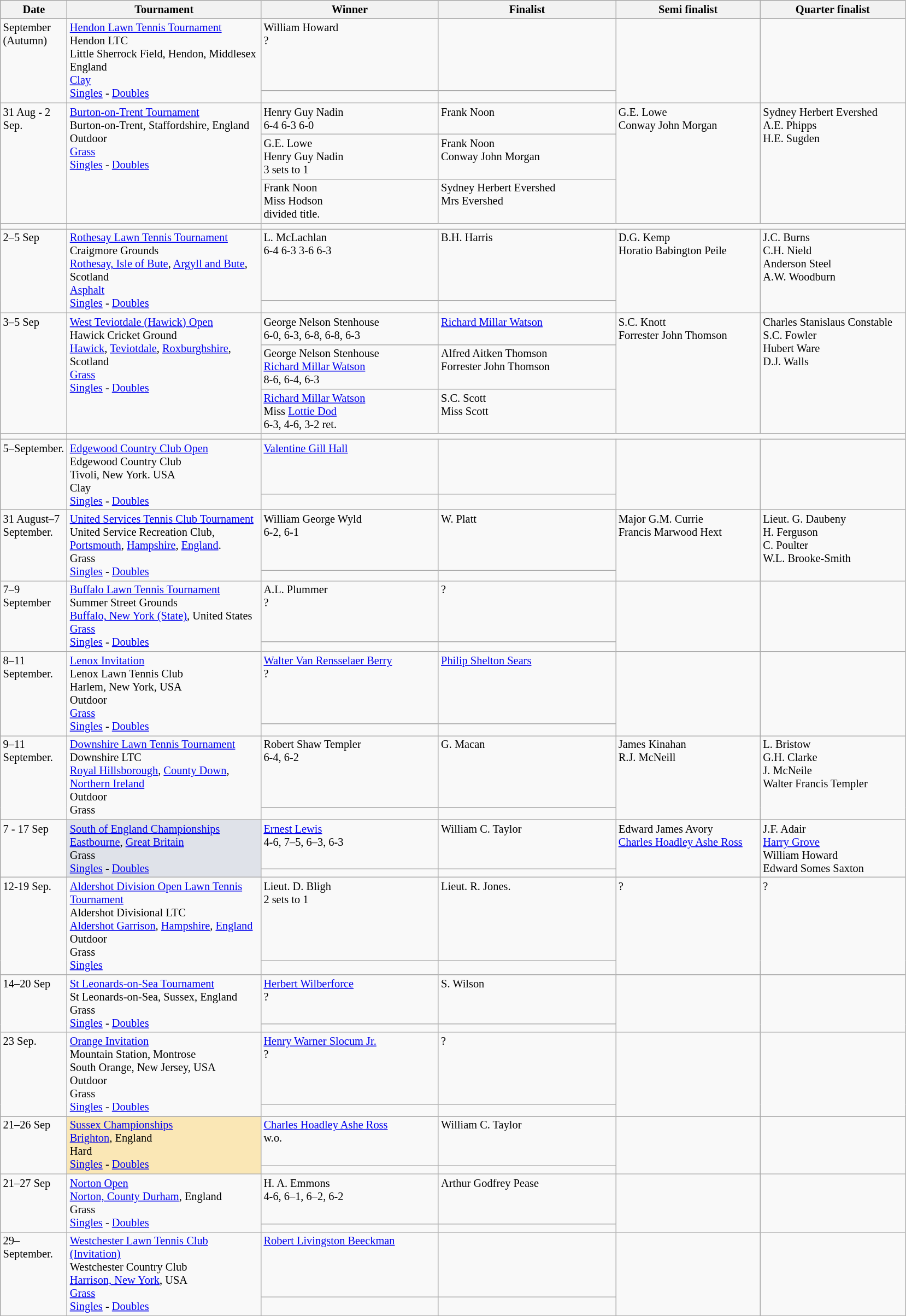<table class="wikitable" style="font-size:85%;">
<tr>
<th width="75">Date</th>
<th width="230">Tournament</th>
<th width="210">Winner</th>
<th width="210">Finalist</th>
<th width="170">Semi finalist</th>
<th width="170">Quarter finalist</th>
</tr>
<tr valign=top>
<td rowspan=2>September (Autumn)</td>
<td rowspan=2><a href='#'>Hendon Lawn Tennis Tournament</a><br>Hendon LTC<br>Little Sherrock Field, Hendon, Middlesex England <br><a href='#'>Clay</a><br><a href='#'>Singles</a> - <a href='#'>Doubles</a></td>
<td> William Howard<br>?</td>
<td></td>
<td rowspan=2></td>
<td rowspan=2></td>
</tr>
<tr valign=top>
<td></td>
<td></td>
</tr>
<tr valign=top>
<td rowspan=3>31 Aug - 2 Sep.</td>
<td rowspan=3><a href='#'>Burton-on-Trent Tournament</a> <br>Burton-on-Trent, Staffordshire, England<br>Outdoor<br><a href='#'>Grass</a><br><a href='#'>Singles</a> - <a href='#'>Doubles</a></td>
<td> Henry Guy Nadin<br>6-4 6-3 6-0</td>
<td> Frank Noon</td>
<td rowspan=3> G.E. Lowe <br> Conway John Morgan</td>
<td rowspan=3> Sydney Herbert Evershed <br> A.E. Phipps <br> H.E. Sugden</td>
</tr>
<tr valign=top>
<td> G.E. Lowe<br> Henry Guy Nadin<br>  3 sets to 1</td>
<td> Frank Noon<br>  Conway John Morgan</td>
</tr>
<tr valign=top>
<td> Frank Noon<br> Miss Hodson<br>divided title.</td>
<td> Sydney Herbert Evershed <br> Mrs Evershed</td>
</tr>
<tr valign=top>
<td></td>
<td></td>
</tr>
<tr valign=top>
<td rowspan=2>2–5 Sep</td>
<td rowspan=2><a href='#'>Rothesay Lawn Tennis Tournament</a> <br> Craigmore Grounds<br><a href='#'>Rothesay, Isle of Bute</a>, <a href='#'>Argyll and Bute</a>, Scotland<br><a href='#'>Asphalt</a><br> <a href='#'>Singles</a> - <a href='#'>Doubles</a></td>
<td> L. McLachlan <br> 6-4 6-3 3-6 6-3</td>
<td> B.H. Harris</td>
<td rowspan=2> D.G. Kemp<br> Horatio Babington Peile</td>
<td rowspan=2> J.C. Burns <br> C.H. Nield <br> Anderson Steel <br> A.W. Woodburn</td>
</tr>
<tr valign=top>
<td></td>
<td></td>
</tr>
<tr valign=top>
<td rowspan=3>3–5 Sep</td>
<td rowspan=3><a href='#'>West Teviotdale (Hawick) Open</a> <br>Hawick Cricket Ground<br><a href='#'>Hawick</a>, <a href='#'>Teviotdale</a>, <a href='#'>Roxburghshire</a>, Scotland<br><a href='#'>Grass</a> <br> <a href='#'>Singles</a> - <a href='#'>Doubles</a></td>
<td> George Nelson Stenhouse<br> 6-0, 6-3, 6-8, 6-8, 6-3</td>
<td> <a href='#'>Richard Millar Watson</a></td>
<td rowspan=3> S.C. Knott<br> Forrester John Thomson</td>
<td rowspan=3>  Charles Stanislaus Constable <br> S.C. Fowler <br>  Hubert Ware <br>  D.J. Walls</td>
</tr>
<tr valign=top>
<td> George Nelson Stenhouse<br> <a href='#'>Richard Millar Watson</a><br> 8-6, 6-4, 6-3</td>
<td> Alfred Aitken Thomson<br> Forrester John Thomson</td>
</tr>
<tr valign=top>
<td> <a href='#'>Richard Millar Watson</a><br> Miss <a href='#'>Lottie Dod</a><br>6-3, 4-6, 3-2 ret.</td>
<td> S.C. Scott<br> Miss Scott</td>
</tr>
<tr valign=top>
<td></td>
<td></td>
</tr>
<tr valign=top>
<td rowspan=2>5–September.</td>
<td rowspan=2><a href='#'>Edgewood Country Club Open</a><br>Edgewood Country Club<br>Tivoli, New York. USA<br>Clay<br><a href='#'>Singles</a> - <a href='#'>Doubles</a></td>
<td> <a href='#'>Valentine Gill Hall</a><br></td>
<td></td>
<td rowspan=2></td>
<td rowspan=2></td>
</tr>
<tr valign=top>
<td></td>
<td></td>
</tr>
<tr valign=top>
<td rowspan=2>31 August–7 September.</td>
<td rowspan=2><a href='#'>United Services Tennis Club Tournament</a> <br>United Service Recreation Club,<br> <a href='#'>Portsmouth</a>, <a href='#'>Hampshire</a>, <a href='#'>England</a>.<br>Grass <br> <a href='#'>Singles</a> - <a href='#'>Doubles</a></td>
<td>  William George Wyld<br>6-2, 6-1</td>
<td> W. Platt</td>
<td rowspan=2> Major G.M. Currie <br> Francis Marwood Hext</td>
<td rowspan=2> Lieut. G. Daubeny <br> H. Ferguson <br> C. Poulter <br> W.L. Brooke-Smith</td>
</tr>
<tr valign=top>
<td></td>
<td></td>
</tr>
<tr valign=top>
<td rowspan=2>7–9 September</td>
<td rowspan=2><a href='#'>Buffalo Lawn Tennis Tournament</a><br>Summer Street Grounds <br><a href='#'>Buffalo, New York (State)</a>, United States<br><a href='#'>Grass</a><br><a href='#'>Singles</a> - <a href='#'>Doubles</a></td>
<td> A.L. Plummer<br>?</td>
<td>?</td>
<td rowspan=2></td>
<td rowspan=2></td>
</tr>
<tr valign=top>
<td></td>
<td></td>
</tr>
<tr valign=top>
<td rowspan=2>8–11 September.</td>
<td rowspan=2><a href='#'>Lenox Invitation</a><br>Lenox Lawn Tennis Club<br>Harlem, New York, USA<br>Outdoor<br><a href='#'>Grass</a><br><a href='#'>Singles</a> - <a href='#'>Doubles</a></td>
<td> <a href='#'>Walter Van Rensselaer Berry</a><br>?</td>
<td> <a href='#'>Philip Shelton Sears</a></td>
<td rowspan=2></td>
<td rowspan=2></td>
</tr>
<tr valign=top>
<td></td>
</tr>
<tr valign=top>
<td rowspan=2>9–11 September.</td>
<td rowspan=2><a href='#'>Downshire Lawn Tennis Tournament</a><br>Downshire LTC<br><a href='#'>Royal Hillsborough</a>, <a href='#'>County Down</a>, <a href='#'>Northern Ireland</a><br>Outdoor<br>Grass<br></td>
<td>  Robert Shaw Templer<br>6-4, 6-2</td>
<td> G. Macan <br></td>
<td rowspan=2> James Kinahan <br> R.J. McNeill</td>
<td rowspan=2> L. Bristow  <br> G.H. Clarke <br> J. McNeile <br> Walter Francis Templer</td>
</tr>
<tr valign=top>
<td></td>
<td></td>
</tr>
<tr valign=top>
<td rowspan=2>7 - 17 Sep</td>
<td style="background:#dfe2e9"  rowspan=2><a href='#'>South of England Championships</a><br> <a href='#'>Eastbourne</a>, <a href='#'>Great Britain</a><br>Grass <br> <a href='#'>Singles</a> - <a href='#'>Doubles</a></td>
<td> <a href='#'>Ernest Lewis</a> <br>4-6, 7–5, 6–3, 6-3</td>
<td> William C. Taylor</td>
<td rowspan=2> Edward James Avory<br>  <a href='#'>Charles Hoadley Ashe Ross</a></td>
<td rowspan=2> J.F. Adair  <br> <a href='#'>Harry Grove</a>  <br> William Howard  <br> Edward Somes Saxton</td>
</tr>
<tr valign=top>
<td></td>
<td></td>
</tr>
<tr valign=top>
<td rowspan=2>12-19 Sep.</td>
<td rowspan=2><a href='#'>Aldershot Division Open Lawn Tennis Tournament</a> <br>Aldershot Divisional LTC <br><a href='#'>Aldershot Garrison</a>, <a href='#'>Hampshire</a>, <a href='#'>England</a><br>Outdoor<br>Grass<br><a href='#'>Singles</a></td>
<td> Lieut. D. Bligh<br>2 sets to 1</td>
<td> Lieut. R. Jones.</td>
<td rowspan=2>?<br></td>
<td rowspan=2>?<br></td>
</tr>
<tr valign=top>
<td></td>
<td></td>
</tr>
<tr valign=top>
<td rowspan=2>14–20 Sep</td>
<td rowspan=2><a href='#'>St Leonards-on-Sea Tournament</a> <br>St Leonards-on-Sea, Sussex, England<br>Grass <br> <a href='#'>Singles</a> - <a href='#'>Doubles</a></td>
<td> <a href='#'>Herbert Wilberforce</a> <br>?</td>
<td> S. Wilson</td>
<td rowspan=2></td>
<td rowspan=2></td>
</tr>
<tr valign=top>
<td></td>
<td></td>
</tr>
<tr valign=top>
<td rowspan=2>23 Sep.</td>
<td rowspan=2><a href='#'>Orange Invitation</a><br>Mountain Station, Montrose<br>South Orange, New Jersey, USA<br>Outdoor<br>Grass<br> <a href='#'>Singles</a> - <a href='#'>Doubles</a></td>
<td> <a href='#'>Henry Warner Slocum Jr.</a><br>?</td>
<td> ?</td>
<td rowspan=2></td>
<td rowspan=2></td>
</tr>
<tr valign=top>
<td></td>
<td></td>
</tr>
<tr valign=top>
<td rowspan=2>21–26 Sep</td>
<td style="background:#fae7b5"   rowspan=2><a href='#'>Sussex Championships</a><br><a href='#'>Brighton</a>, England<br>Hard <br> <a href='#'>Singles</a> - <a href='#'>Doubles</a></td>
<td> <a href='#'>Charles Hoadley Ashe Ross</a><br>w.o.</td>
<td> William C. Taylor</td>
<td rowspan=2></td>
<td rowspan=2></td>
</tr>
<tr valign=top>
<td></td>
<td></td>
</tr>
<tr valign=top>
<td rowspan=2>21–27 Sep</td>
<td rowspan=2><a href='#'>Norton Open</a><br><a href='#'>Norton, County Durham</a>, England<br>Grass <br> <a href='#'>Singles</a> - <a href='#'>Doubles</a></td>
<td> H. A. Emmons <br>4-6, 6–1, 6–2, 6-2</td>
<td> Arthur Godfrey Pease</td>
<td rowspan=2></td>
<td rowspan=2></td>
</tr>
<tr valign=top>
<td></td>
<td></td>
</tr>
<tr valign=top>
<td rowspan=2>29–September.</td>
<td rowspan=2><a href='#'>Westchester Lawn Tennis Club (Invitation)</a><br>Westchester Country Club<br><a href='#'>Harrison, New York</a>, USA<br><a href='#'>Grass</a><br><a href='#'>Singles</a> - <a href='#'>Doubles</a></td>
<td> <a href='#'>Robert Livingston Beeckman</a><br></td>
<td></td>
<td rowspan=2></td>
<td rowspan=2></td>
</tr>
<tr valign=top>
<td></td>
<td></td>
</tr>
<tr valign=top>
</tr>
</table>
